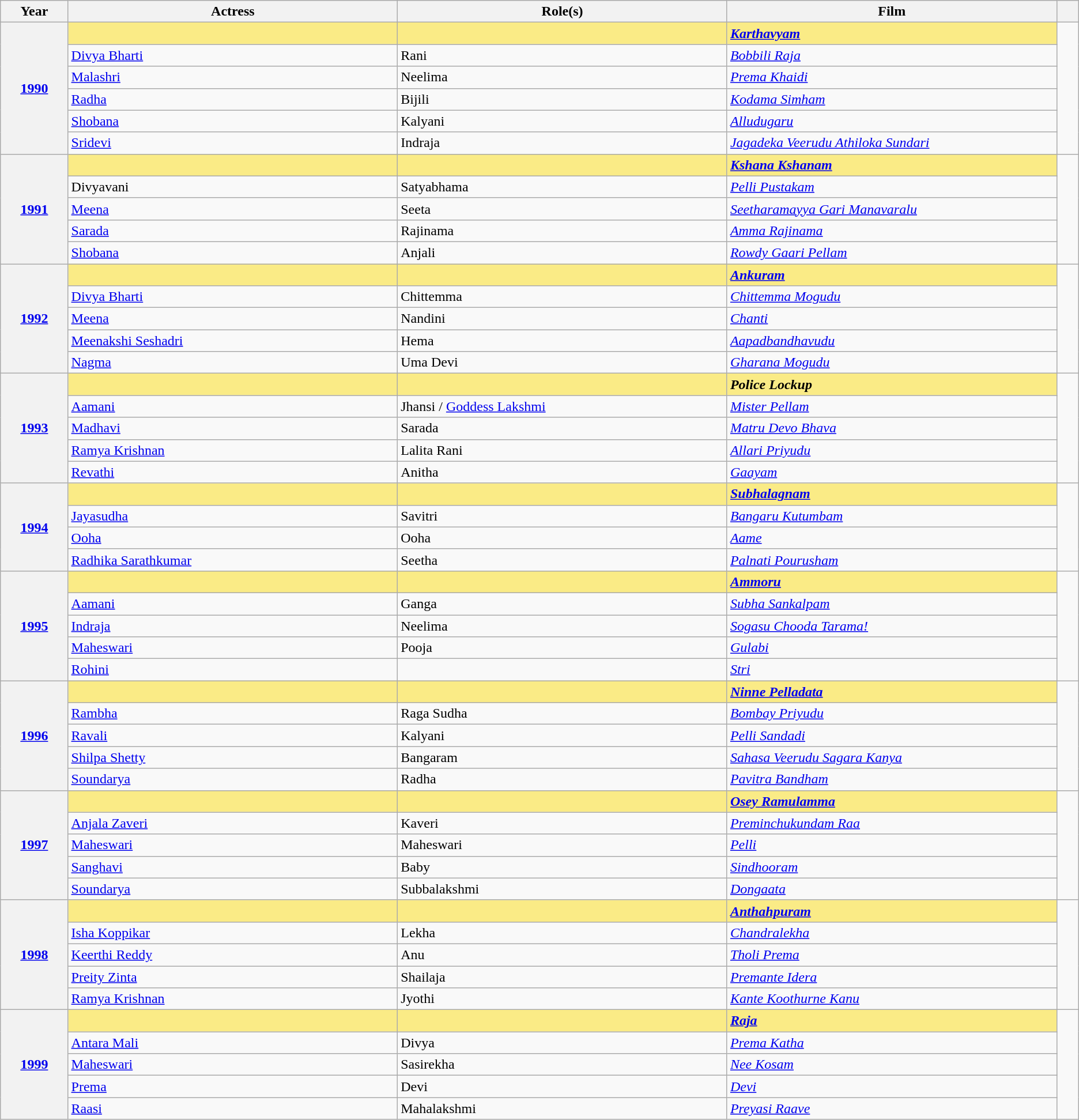<table class="wikitable sortable">
<tr>
<th scope="col" style="width:3%;">Year</th>
<th scope="col" style="width:15%;">Actress</th>
<th scope="col" style="width:15%;">Role(s)</th>
<th scope="col" style="width:15%;">Film</th>
<th scope="col" style="width:1%;" class="unsortable"></th>
</tr>
<tr>
<th rowspan="6" scope="row" style="text-align:center"><a href='#'>1990</a></th>
<td style="background:#FAEB86;"><strong> </strong></td>
<td style="background:#FAEB86;"><strong></strong></td>
<td style="background:#FAEB86;"><em><a href='#'><strong>Karthavyam</strong></a></em></td>
<td rowspan="6" style="text-align:center;"></td>
</tr>
<tr>
<td><a href='#'>Divya Bharti</a></td>
<td>Rani</td>
<td><em><a href='#'>Bobbili Raja</a></em></td>
</tr>
<tr>
<td><a href='#'>Malashri</a></td>
<td>Neelima</td>
<td><em><a href='#'>Prema Khaidi</a></em></td>
</tr>
<tr>
<td><a href='#'>Radha</a></td>
<td>Bijili</td>
<td><em><a href='#'>Kodama Simham</a></em></td>
</tr>
<tr>
<td><a href='#'>Shobana</a></td>
<td>Kalyani</td>
<td><em><a href='#'>Alludugaru</a></em></td>
</tr>
<tr>
<td><a href='#'>Sridevi</a></td>
<td>Indraja</td>
<td><em><a href='#'>Jagadeka Veerudu Athiloka Sundari</a></em></td>
</tr>
<tr>
<th rowspan="5" scope="row" style="text-align:center"><a href='#'>1991</a></th>
<td style="background:#FAEB86;"><strong> </strong></td>
<td style="background:#FAEB86;"><strong></strong></td>
<td style="background:#FAEB86;"><strong><em><a href='#'>Kshana Kshanam</a></em></strong></td>
<td rowspan="5" style="text-align:center;"></td>
</tr>
<tr>
<td>Divyavani</td>
<td>Satyabhama</td>
<td><em><a href='#'>Pelli Pustakam</a></em></td>
</tr>
<tr>
<td><a href='#'>Meena</a></td>
<td>Seeta</td>
<td><em><a href='#'>Seetharamayya Gari Manavaralu</a></em></td>
</tr>
<tr>
<td><a href='#'>Sarada</a></td>
<td>Rajinama</td>
<td><em><a href='#'>Amma Rajinama</a></em></td>
</tr>
<tr>
<td><a href='#'>Shobana</a></td>
<td>Anjali</td>
<td><em><a href='#'>Rowdy Gaari Pellam</a></em></td>
</tr>
<tr>
<th rowspan="5" scope="row" style="text-align:center"><a href='#'>1992</a></th>
<td style="background:#FAEB86;"><strong> </strong></td>
<td style="background:#FAEB86;"><strong></strong></td>
<td style="background:#FAEB86;"><strong><em><a href='#'>Ankuram</a></em></strong></td>
<td rowspan="5" style="text-align:center;"></td>
</tr>
<tr>
<td><a href='#'>Divya Bharti</a></td>
<td>Chittemma</td>
<td><em><a href='#'>Chittemma Mogudu</a></em></td>
</tr>
<tr>
<td><a href='#'>Meena</a></td>
<td>Nandini</td>
<td><em><a href='#'>Chanti</a></em></td>
</tr>
<tr>
<td><a href='#'>Meenakshi Seshadri</a></td>
<td>Hema</td>
<td><em><a href='#'>Aapadbandhavudu</a></em></td>
</tr>
<tr>
<td><a href='#'>Nagma</a></td>
<td>Uma Devi</td>
<td><em><a href='#'>Gharana Mogudu</a></em></td>
</tr>
<tr>
<th rowspan="5" scope="row" style="text-align:center"><a href='#'>1993</a></th>
<td style="background:#FAEB86;"><strong> </strong></td>
<td style="background:#FAEB86;"></td>
<td style="background:#FAEB86;"><strong><em>Police Lockup</em></strong></td>
<td rowspan="5" style="text-align:center;"></td>
</tr>
<tr>
<td><a href='#'>Aamani</a></td>
<td>Jhansi / <a href='#'>Goddess Lakshmi</a></td>
<td><em><a href='#'>Mister Pellam</a></em></td>
</tr>
<tr>
<td><a href='#'>Madhavi</a></td>
<td>Sarada</td>
<td><em><a href='#'>Matru Devo Bhava</a></em></td>
</tr>
<tr>
<td><a href='#'>Ramya Krishnan</a></td>
<td>Lalita Rani</td>
<td><em><a href='#'>Allari Priyudu</a></em></td>
</tr>
<tr>
<td><a href='#'>Revathi</a></td>
<td>Anitha</td>
<td><em><a href='#'>Gaayam</a></em></td>
</tr>
<tr>
<th rowspan="4" scope="row" style="text-align:center"><a href='#'>1994</a></th>
<td style="background:#FAEB86;"><strong> </strong></td>
<td style="background:#FAEB86;"><strong></strong></td>
<td style="background:#FAEB86;"><strong><em><a href='#'>Subhalagnam</a></em></strong></td>
<td rowspan="4" style="text-align:center;"><br></td>
</tr>
<tr>
<td><a href='#'>Jayasudha</a></td>
<td>Savitri</td>
<td><em><a href='#'>Bangaru Kutumbam</a></em></td>
</tr>
<tr>
<td><a href='#'>Ooha</a></td>
<td>Ooha</td>
<td><em><a href='#'>Aame</a></em></td>
</tr>
<tr>
<td><a href='#'>Radhika Sarathkumar</a></td>
<td>Seetha</td>
<td><em><a href='#'>Palnati Pourusham</a></em></td>
</tr>
<tr>
<th rowspan="5" scope="row" style="text-align:center"><a href='#'>1995</a></th>
<td style="background:#FAEB86;"><strong> </strong></td>
<td style="background:#FAEB86;"><strong></strong></td>
<td style="background:#FAEB86;"><strong><em><a href='#'>Ammoru</a></em></strong></td>
<td rowspan="5" style="text-align:center;"></td>
</tr>
<tr>
<td><a href='#'>Aamani</a></td>
<td>Ganga</td>
<td><em><a href='#'>Subha Sankalpam</a></em></td>
</tr>
<tr>
<td><a href='#'>Indraja</a></td>
<td>Neelima</td>
<td><em><a href='#'>Sogasu Chooda Tarama!</a></em></td>
</tr>
<tr>
<td><a href='#'>Maheswari</a></td>
<td>Pooja</td>
<td><em><a href='#'>Gulabi</a></em></td>
</tr>
<tr>
<td><a href='#'>Rohini</a></td>
<td></td>
<td><em><a href='#'>Stri</a></em></td>
</tr>
<tr>
<th rowspan="5" scope="row" style="text-align:center"><a href='#'>1996</a></th>
<td style="background:#FAEB86;"><strong> </strong></td>
<td style="background:#FAEB86;"><strong></strong></td>
<td style="background:#FAEB86;"><em><a href='#'><strong>Ninne Pelladata</strong></a></em></td>
<td rowspan="5" style="text-align:center;"></td>
</tr>
<tr>
<td><a href='#'>Rambha</a></td>
<td>Raga Sudha</td>
<td><em><a href='#'>Bombay Priyudu</a></em></td>
</tr>
<tr>
<td><a href='#'>Ravali</a></td>
<td>Kalyani</td>
<td><em><a href='#'>Pelli Sandadi</a></em></td>
</tr>
<tr>
<td><a href='#'>Shilpa Shetty</a></td>
<td>Bangaram</td>
<td><em><a href='#'>Sahasa Veerudu Sagara Kanya</a></em></td>
</tr>
<tr>
<td><a href='#'>Soundarya</a></td>
<td>Radha</td>
<td><em><a href='#'>Pavitra Bandham</a></em></td>
</tr>
<tr>
<th rowspan="5" scope="row" style="text-align:center"><a href='#'>1997</a></th>
<td style="background:#FAEB86;"><strong> </strong></td>
<td style="background:#FAEB86;"><strong></strong></td>
<td style="background:#FAEB86;"><strong><em><a href='#'>Osey Ramulamma</a></em></strong></td>
<td rowspan="5" style="text-align:center;"></td>
</tr>
<tr>
<td><a href='#'>Anjala Zaveri</a></td>
<td>Kaveri</td>
<td><em><a href='#'>Preminchukundam Raa</a></em></td>
</tr>
<tr>
<td><a href='#'>Maheswari</a></td>
<td>Maheswari</td>
<td><em><a href='#'>Pelli</a></em></td>
</tr>
<tr>
<td><a href='#'>Sanghavi</a></td>
<td>Baby</td>
<td><em><a href='#'>Sindhooram</a></em></td>
</tr>
<tr>
<td><a href='#'>Soundarya</a></td>
<td>Subbalakshmi</td>
<td><em><a href='#'>Dongaata</a></em></td>
</tr>
<tr>
<th rowspan="5" scope="row" style="text-align:center"><a href='#'>1998</a></th>
<td style="background:#FAEB86;"><strong> </strong></td>
<td style="background:#FAEB86;"><strong></strong></td>
<td style="background:#FAEB86;"><strong><em><a href='#'>Anthahpuram</a></em></strong></td>
<td rowspan="5" style="text-align:center;"></td>
</tr>
<tr>
<td><a href='#'>Isha Koppikar</a></td>
<td>Lekha</td>
<td><em><a href='#'>Chandralekha</a></em></td>
</tr>
<tr>
<td><a href='#'>Keerthi Reddy</a></td>
<td>Anu</td>
<td><em><a href='#'>Tholi Prema</a></em></td>
</tr>
<tr>
<td><a href='#'>Preity Zinta</a></td>
<td>Shailaja</td>
<td><em><a href='#'>Premante Idera</a></em></td>
</tr>
<tr>
<td><a href='#'>Ramya Krishnan</a></td>
<td>Jyothi</td>
<td><em><a href='#'>Kante Koothurne Kanu</a></em></td>
</tr>
<tr>
<th rowspan="5" scope="row" style="text-align:center"><a href='#'>1999</a></th>
<td style="background:#FAEB86;"><strong> </strong></td>
<td style="background:#FAEB86;"><strong></strong></td>
<td style="background:#FAEB86;"><em><a href='#'><strong>Raja</strong></a></em></td>
<td rowspan="5" style="text-align:center;"></td>
</tr>
<tr>
<td><a href='#'>Antara Mali</a></td>
<td>Divya</td>
<td><em><a href='#'>Prema Katha</a></em></td>
</tr>
<tr>
<td><a href='#'>Maheswari</a></td>
<td>Sasirekha</td>
<td><em><a href='#'>Nee Kosam</a></em></td>
</tr>
<tr>
<td><a href='#'>Prema</a></td>
<td>Devi</td>
<td><em><a href='#'>Devi</a></em></td>
</tr>
<tr>
<td><a href='#'>Raasi</a></td>
<td>Mahalakshmi</td>
<td><em><a href='#'>Preyasi Raave</a></em></td>
</tr>
</table>
